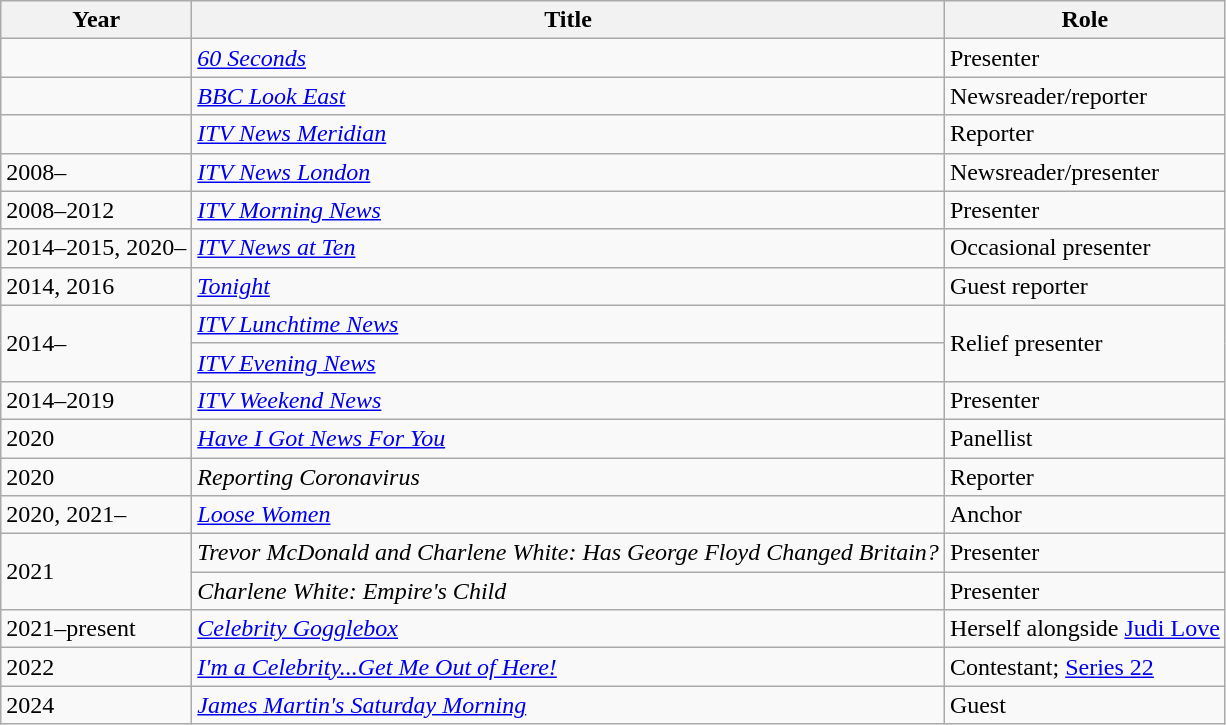<table class="wikitable">
<tr>
<th>Year</th>
<th>Title</th>
<th>Role</th>
</tr>
<tr>
<td></td>
<td><em><a href='#'>60 Seconds</a></em></td>
<td>Presenter</td>
</tr>
<tr>
<td></td>
<td><em><a href='#'>BBC Look East</a></em></td>
<td>Newsreader/reporter</td>
</tr>
<tr>
<td></td>
<td><em><a href='#'>ITV News Meridian</a></em></td>
<td>Reporter</td>
</tr>
<tr>
<td>2008–</td>
<td><em><a href='#'>ITV News London</a></em></td>
<td>Newsreader/presenter</td>
</tr>
<tr>
<td>2008–2012</td>
<td><em><a href='#'>ITV Morning News</a></em></td>
<td>Presenter</td>
</tr>
<tr>
<td>2014–2015, 2020–</td>
<td><em><a href='#'>ITV News at Ten</a></em></td>
<td>Occasional presenter</td>
</tr>
<tr>
<td>2014, 2016</td>
<td><em><a href='#'>Tonight</a></em></td>
<td>Guest reporter</td>
</tr>
<tr>
<td rowspan=2>2014–</td>
<td><em><a href='#'>ITV Lunchtime News</a></em></td>
<td rowspan=2>Relief presenter</td>
</tr>
<tr>
<td><em><a href='#'>ITV Evening News</a></em></td>
</tr>
<tr>
<td>2014–2019</td>
<td><em><a href='#'>ITV Weekend News</a></em></td>
<td>Presenter</td>
</tr>
<tr>
<td>2020</td>
<td><em><a href='#'>Have I Got News For You</a></em></td>
<td>Panellist</td>
</tr>
<tr>
<td>2020</td>
<td><em>Reporting Coronavirus</em></td>
<td>Reporter</td>
</tr>
<tr>
<td>2020, 2021–</td>
<td><em><a href='#'>Loose Women</a></em></td>
<td>Anchor</td>
</tr>
<tr>
<td rowspan="2">2021</td>
<td><em>Trevor McDonald and Charlene White: Has George Floyd Changed Britain?</em></td>
<td>Presenter</td>
</tr>
<tr>
<td><em>Charlene White: Empire's Child</em></td>
<td>Presenter</td>
</tr>
<tr>
<td>2021–present</td>
<td><em><a href='#'>Celebrity Gogglebox</a></em></td>
<td>Herself alongside <a href='#'>Judi Love</a></td>
</tr>
<tr>
<td>2022</td>
<td><a href='#'><em>I'm a Celebrity...Get Me Out of Here!</em></a></td>
<td>Contestant; <a href='#'>Series 22</a></td>
</tr>
<tr>
<td>2024</td>
<td><em><a href='#'>James Martin's Saturday Morning</a></em></td>
<td>Guest</td>
</tr>
</table>
